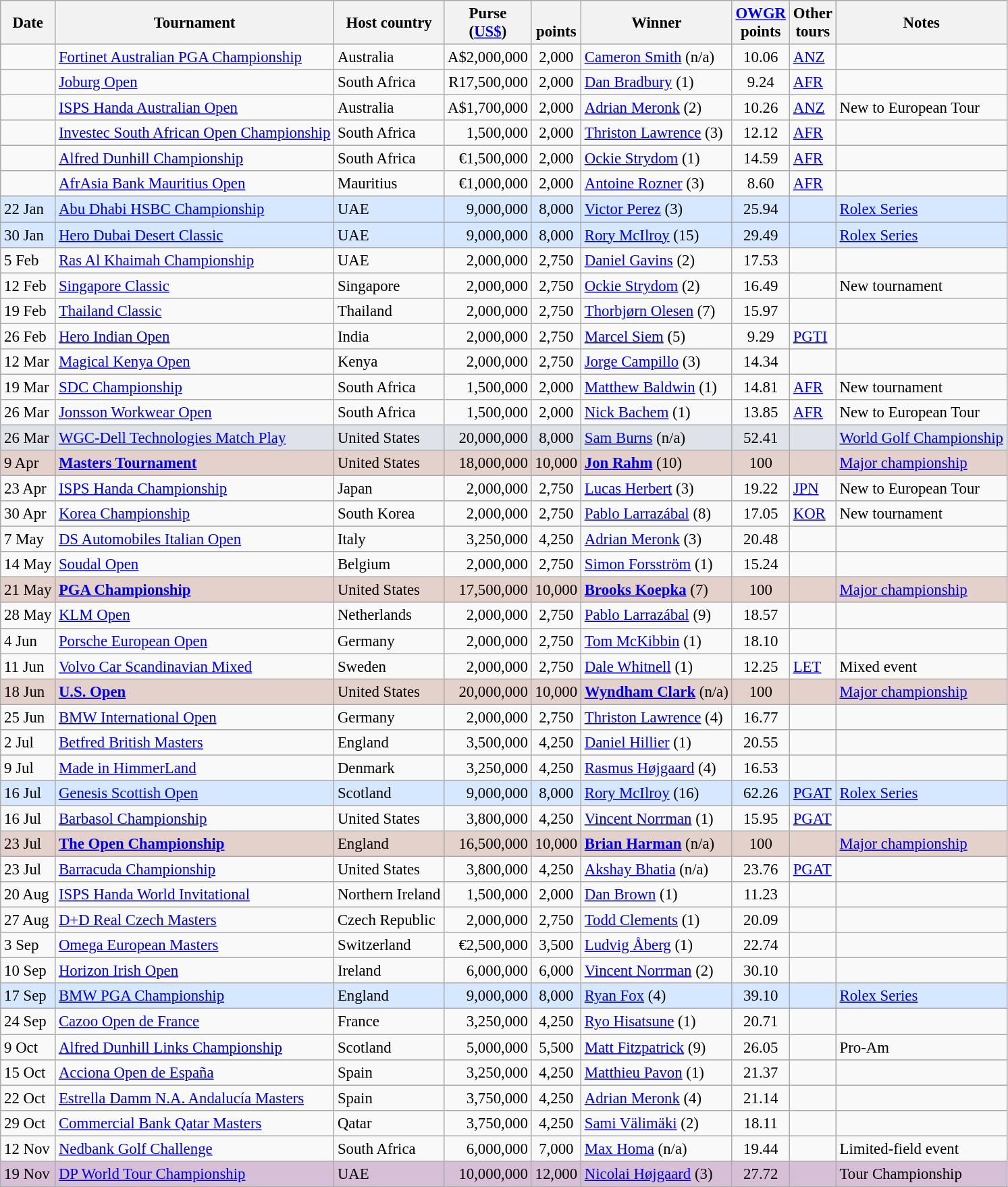<table class="wikitable" style="font-size:95%">
<tr>
<th>Date</th>
<th>Tournament</th>
<th>Host country</th>
<th>Purse<br>(<a href='#'>US$</a>)</th>
<th><br>points</th>
<th>Winner</th>
<th><a href='#'>OWGR</a><br>points</th>
<th>Other<br>tours</th>
<th>Notes</th>
</tr>
<tr>
<td></td>
<td><a href='#'>Fortinet Australian PGA Championship</a></td>
<td>Australia</td>
<td align=right>A$2,000,000</td>
<td align=center>2,000</td>
<td> <a href='#'>Cameron Smith</a> (n/a)</td>
<td align=center>10.06</td>
<td><a href='#'>ANZ</a></td>
<td></td>
</tr>
<tr>
<td></td>
<td><a href='#'>Joburg Open</a></td>
<td>South Africa</td>
<td align=right>R17,500,000</td>
<td align=center>2,000</td>
<td> <a href='#'>Dan Bradbury</a> (1)</td>
<td align=center>9.24</td>
<td><a href='#'>AFR</a></td>
<td></td>
</tr>
<tr>
<td></td>
<td><a href='#'>ISPS Handa Australian Open</a></td>
<td>Australia</td>
<td align=right>A$1,700,000</td>
<td align=center>2,000</td>
<td> <a href='#'>Adrian Meronk</a> (2)</td>
<td align=center>10.26</td>
<td><a href='#'>ANZ</a></td>
<td>New to European Tour</td>
</tr>
<tr>
<td></td>
<td><a href='#'>Investec South African Open Championship</a></td>
<td>South Africa</td>
<td align=right>1,500,000</td>
<td align=center>2,000</td>
<td> <a href='#'>Thriston Lawrence</a> (3)</td>
<td align=center>12.12</td>
<td><a href='#'>AFR</a></td>
<td></td>
</tr>
<tr>
<td></td>
<td><a href='#'>Alfred Dunhill Championship</a></td>
<td>South Africa</td>
<td align=right>€1,500,000</td>
<td align=center>2,000</td>
<td> <a href='#'>Ockie Strydom</a> (1)</td>
<td align=center>14.59</td>
<td><a href='#'>AFR</a></td>
<td></td>
</tr>
<tr>
<td></td>
<td><a href='#'>AfrAsia Bank Mauritius Open</a></td>
<td>Mauritius</td>
<td align=right>€1,000,000</td>
<td align=center>2,000</td>
<td> <a href='#'>Antoine Rozner</a> (3)</td>
<td align=center>8.60</td>
<td><a href='#'>AFR</a></td>
<td></td>
</tr>
<tr style="background:#D6E8FF;">
<td>22 Jan</td>
<td><a href='#'>Abu Dhabi HSBC Championship</a></td>
<td>UAE</td>
<td align=right>9,000,000</td>
<td align=center>8,000</td>
<td> <a href='#'>Victor Perez</a> (3)</td>
<td align=center>25.94</td>
<td></td>
<td><a href='#'>Rolex Series</a></td>
</tr>
<tr style="background:#D6E8FF;">
<td>30 Jan</td>
<td><a href='#'>Hero Dubai Desert Classic</a></td>
<td>UAE</td>
<td align=right>9,000,000</td>
<td align=center>8,000</td>
<td> <a href='#'>Rory McIlroy</a> (15)</td>
<td align=center>29.49</td>
<td></td>
<td><a href='#'>Rolex Series</a></td>
</tr>
<tr>
<td>5 Feb</td>
<td><a href='#'>Ras Al Khaimah Championship</a></td>
<td>UAE</td>
<td align=right>2,000,000</td>
<td align=center>2,750</td>
<td> <a href='#'>Daniel Gavins</a> (2)</td>
<td align=center>17.53</td>
<td></td>
<td></td>
</tr>
<tr>
<td>12 Feb</td>
<td><a href='#'>Singapore Classic</a></td>
<td>Singapore</td>
<td align=right>2,000,000</td>
<td align=center>2,750</td>
<td> <a href='#'>Ockie Strydom</a> (2)</td>
<td align=center>16.49</td>
<td></td>
<td>New tournament</td>
</tr>
<tr>
<td>19 Feb</td>
<td><a href='#'>Thailand Classic</a></td>
<td>Thailand</td>
<td align=right>2,000,000</td>
<td align=center>2,750</td>
<td> <a href='#'>Thorbjørn Olesen</a> (7)</td>
<td align=center>15.97</td>
<td></td>
<td></td>
</tr>
<tr>
<td>26 Feb</td>
<td><a href='#'>Hero Indian Open</a></td>
<td>India</td>
<td align=right>2,000,000</td>
<td align=center>2,750</td>
<td> <a href='#'>Marcel Siem</a> (5)</td>
<td align=center>9.29</td>
<td><a href='#'>PGTI</a></td>
<td></td>
</tr>
<tr>
<td>12 Mar</td>
<td><a href='#'>Magical Kenya Open</a></td>
<td>Kenya</td>
<td align=right>2,000,000</td>
<td align=center>2,750</td>
<td> <a href='#'>Jorge Campillo</a> (3)</td>
<td align=center>14.34</td>
<td></td>
<td></td>
</tr>
<tr>
<td>19 Mar</td>
<td><a href='#'>SDC Championship</a></td>
<td>South Africa</td>
<td align=right>1,500,000</td>
<td align=center>2,000</td>
<td> <a href='#'>Matthew Baldwin</a> (1)</td>
<td align=center>14.81</td>
<td><a href='#'>AFR</a></td>
<td>New tournament</td>
</tr>
<tr>
<td>26 Mar</td>
<td><a href='#'>Jonsson Workwear Open</a></td>
<td>South Africa</td>
<td align=right>1,500,000</td>
<td align=center>2,000</td>
<td> <a href='#'>Nick Bachem</a> (1)</td>
<td align=center>13.85</td>
<td><a href='#'>AFR</a></td>
<td>New to European Tour</td>
</tr>
<tr style="background:#dfe2e9;">
<td>26 Mar</td>
<td><a href='#'>WGC-Dell Technologies Match Play</a></td>
<td>United States</td>
<td align=right>20,000,000</td>
<td align=center>8,000</td>
<td> <a href='#'>Sam Burns</a> (n/a)</td>
<td align=center>52.41</td>
<td></td>
<td><a href='#'>World Golf Championship</a></td>
</tr>
<tr style="background:#e5d1cb;">
<td>9 Apr</td>
<td><strong><a href='#'>Masters Tournament</a></strong></td>
<td>United States</td>
<td align=right>18,000,000</td>
<td align=center>10,000</td>
<td> <strong><a href='#'>Jon Rahm</a></strong> (10)</td>
<td align=center>100</td>
<td></td>
<td><a href='#'>Major championship</a></td>
</tr>
<tr>
<td>23 Apr</td>
<td><a href='#'>ISPS Handa Championship</a></td>
<td>Japan</td>
<td align=right>2,000,000</td>
<td align=center>2,750</td>
<td> <a href='#'>Lucas Herbert</a> (3)</td>
<td align=center>19.22</td>
<td><a href='#'>JPN</a></td>
<td>New to European Tour</td>
</tr>
<tr>
<td>30 Apr</td>
<td><a href='#'>Korea Championship</a></td>
<td>South Korea</td>
<td align=right>2,000,000</td>
<td align=center>2,750</td>
<td> <a href='#'>Pablo Larrazábal</a> (8)</td>
<td align=center>17.05</td>
<td><a href='#'>KOR</a></td>
<td>New tournament</td>
</tr>
<tr>
<td>7 May</td>
<td><a href='#'>DS Automobiles Italian Open</a></td>
<td>Italy</td>
<td align=right>3,250,000</td>
<td align=center>4,250</td>
<td> <a href='#'>Adrian Meronk</a> (3)</td>
<td align=center>20.48</td>
<td></td>
<td></td>
</tr>
<tr>
<td>14 May</td>
<td><a href='#'>Soudal Open</a></td>
<td>Belgium</td>
<td align=right>2,000,000</td>
<td align=center>2,750</td>
<td> <a href='#'>Simon Forsström</a> (1)</td>
<td align=center>15.24</td>
<td></td>
<td></td>
</tr>
<tr style="background:#e5d1cb;">
<td>21 May</td>
<td><strong><a href='#'>PGA Championship</a></strong></td>
<td>United States</td>
<td align=right>17,500,000</td>
<td align=center>10,000</td>
<td> <strong><a href='#'>Brooks Koepka</a></strong> (7)</td>
<td align=center>100</td>
<td></td>
<td><a href='#'>Major championship</a></td>
</tr>
<tr>
<td>28 May</td>
<td><a href='#'>KLM Open</a></td>
<td>Netherlands</td>
<td align=right>2,000,000</td>
<td align=center>2,750</td>
<td> <a href='#'>Pablo Larrazábal</a> (9)</td>
<td align=center>18.57</td>
<td></td>
<td></td>
</tr>
<tr>
<td>4 Jun</td>
<td><a href='#'>Porsche European Open</a></td>
<td>Germany</td>
<td align=right>2,000,000</td>
<td align=center>2,750</td>
<td> <a href='#'>Tom McKibbin</a> (1)</td>
<td align=center>18.10</td>
<td></td>
<td></td>
</tr>
<tr>
<td>11 Jun</td>
<td><a href='#'>Volvo Car Scandinavian Mixed</a></td>
<td>Sweden</td>
<td align=right>2,000,000</td>
<td align=center>2,750</td>
<td> <a href='#'>Dale Whitnell</a> (1)</td>
<td align=center>12.25</td>
<td><a href='#'>LET</a></td>
<td>Mixed event</td>
</tr>
<tr style="background:#e5d1cb;">
<td>18 Jun</td>
<td><strong><a href='#'>U.S. Open</a></strong></td>
<td>United States</td>
<td align=right>20,000,000</td>
<td align=center>10,000</td>
<td> <strong><a href='#'>Wyndham Clark</a></strong> (n/a)</td>
<td align=center>100</td>
<td></td>
<td><a href='#'>Major championship</a></td>
</tr>
<tr>
<td>25 Jun</td>
<td><a href='#'>BMW International Open</a></td>
<td>Germany</td>
<td align=right>2,000,000</td>
<td align=center>2,750</td>
<td> <a href='#'>Thriston Lawrence</a> (4)</td>
<td align=center>16.77</td>
<td></td>
<td></td>
</tr>
<tr>
<td>2 Jul</td>
<td><a href='#'>Betfred British Masters</a></td>
<td>England</td>
<td align=right>3,500,000</td>
<td align=center>4,250</td>
<td> <a href='#'>Daniel Hillier</a> (1)</td>
<td align=center>20.55</td>
<td></td>
<td></td>
</tr>
<tr>
<td>9 Jul</td>
<td><a href='#'>Made in HimmerLand</a></td>
<td>Denmark</td>
<td align=right>3,250,000</td>
<td align=center>4,250</td>
<td> <a href='#'>Rasmus Højgaard</a> (4)</td>
<td align=center>16.53</td>
<td></td>
<td></td>
</tr>
<tr style="background:#D6E8FF;">
<td>16 Jul</td>
<td><a href='#'>Genesis Scottish Open</a></td>
<td>Scotland</td>
<td align=right>9,000,000</td>
<td align=center>8,000</td>
<td> <a href='#'>Rory McIlroy</a> (16)</td>
<td align=center>62.26</td>
<td><a href='#'>PGAT</a></td>
<td><a href='#'>Rolex Series</a></td>
</tr>
<tr>
<td>16 Jul</td>
<td><a href='#'>Barbasol Championship</a></td>
<td>United States</td>
<td align=right>3,800,000</td>
<td align=center>4,250</td>
<td> <a href='#'>Vincent Norrman</a> (1)</td>
<td align=center>15.95</td>
<td><a href='#'>PGAT</a></td>
<td></td>
</tr>
<tr style="background:#e5d1cb;">
<td>23 Jul</td>
<td><strong><a href='#'>The Open Championship</a></strong></td>
<td>England</td>
<td align=right>16,500,000</td>
<td align=center>10,000</td>
<td> <strong><a href='#'>Brian Harman</a></strong> (n/a)</td>
<td align=center>100</td>
<td></td>
<td><a href='#'>Major championship</a></td>
</tr>
<tr>
<td>23 Jul</td>
<td><a href='#'>Barracuda Championship</a></td>
<td>United States</td>
<td align=right>3,800,000</td>
<td align=center>4,250</td>
<td> <a href='#'>Akshay Bhatia</a> (n/a)</td>
<td align=center>23.76</td>
<td><a href='#'>PGAT</a></td>
<td></td>
</tr>
<tr>
<td>20 Aug</td>
<td><a href='#'>ISPS Handa World Invitational</a></td>
<td>Northern Ireland</td>
<td align=right>1,500,000</td>
<td align=center>2,000</td>
<td> <a href='#'>Dan Brown</a> (1)</td>
<td align=center>11.23</td>
<td></td>
<td></td>
</tr>
<tr>
<td>27 Aug</td>
<td><a href='#'>D+D Real Czech Masters</a></td>
<td>Czech Republic</td>
<td align=right>2,000,000</td>
<td align=center>2,750</td>
<td> <a href='#'>Todd Clements</a> (1)</td>
<td align=center>20.09</td>
<td></td>
<td></td>
</tr>
<tr>
<td>3 Sep</td>
<td><a href='#'>Omega European Masters</a></td>
<td>Switzerland</td>
<td align=right>€2,500,000</td>
<td align=center>3,500</td>
<td> <a href='#'>Ludvig Åberg</a> (1)</td>
<td align=center>22.74</td>
<td></td>
<td></td>
</tr>
<tr>
<td>10 Sep</td>
<td><a href='#'>Horizon Irish Open</a></td>
<td>Ireland</td>
<td align=right>6,000,000</td>
<td align=center>6,000</td>
<td> <a href='#'>Vincent Norrman</a> (2)</td>
<td align=center>30.10</td>
<td></td>
<td></td>
</tr>
<tr style="background:#D6E8FF;">
<td>17 Sep</td>
<td><a href='#'>BMW PGA Championship</a></td>
<td>England</td>
<td align=right>9,000,000</td>
<td align=center>8,000</td>
<td> <a href='#'>Ryan Fox</a> (4)</td>
<td align=center>39.10</td>
<td></td>
<td><a href='#'>Rolex Series</a></td>
</tr>
<tr>
<td>24 Sep</td>
<td><a href='#'>Cazoo Open de France</a></td>
<td>France</td>
<td align=right>3,250,000</td>
<td align=center>4,250</td>
<td> <a href='#'>Ryo Hisatsune</a> (1)</td>
<td align=center>20.71</td>
<td></td>
<td></td>
</tr>
<tr>
<td>9 Oct</td>
<td><a href='#'>Alfred Dunhill Links Championship</a></td>
<td>Scotland</td>
<td align=right>5,000,000</td>
<td align=center>5,500</td>
<td> <a href='#'>Matt Fitzpatrick</a> (9)</td>
<td align=center>26.05</td>
<td></td>
<td>Pro-Am</td>
</tr>
<tr>
<td>15 Oct</td>
<td><a href='#'>Acciona Open de España</a></td>
<td>Spain</td>
<td align=right>3,250,000</td>
<td align=center>4,250</td>
<td> <a href='#'>Matthieu Pavon</a> (1)</td>
<td align=center>21.37</td>
<td></td>
<td></td>
</tr>
<tr>
<td>22 Oct</td>
<td><a href='#'>Estrella Damm N.A. Andalucía Masters</a></td>
<td>Spain</td>
<td align=right>3,750,000</td>
<td align=center>4,250</td>
<td> <a href='#'>Adrian Meronk</a> (4)</td>
<td align=center>21.14</td>
<td></td>
<td></td>
</tr>
<tr>
<td>29 Oct</td>
<td><a href='#'>Commercial Bank Qatar Masters</a></td>
<td>Qatar</td>
<td align=right>3,750,000</td>
<td align=center>4,250</td>
<td> <a href='#'>Sami Välimäki</a> (2)</td>
<td align=center>18.11</td>
<td></td>
<td></td>
</tr>
<tr>
<td>12 Nov</td>
<td><a href='#'>Nedbank Golf Challenge</a></td>
<td>South Africa</td>
<td align=right>6,000,000</td>
<td align=center>7,000</td>
<td> <a href='#'>Max Homa</a> (n/a)</td>
<td align=center>19.44</td>
<td></td>
<td>Limited-field event</td>
</tr>
<tr style="background:thistle;">
<td>19 Nov</td>
<td><a href='#'>DP World Tour Championship</a></td>
<td>UAE</td>
<td align=right>10,000,000</td>
<td align=center>12,000</td>
<td> <a href='#'>Nicolai Højgaard</a> (3)</td>
<td align=center>27.72</td>
<td></td>
<td>Tour Championship</td>
</tr>
</table>
